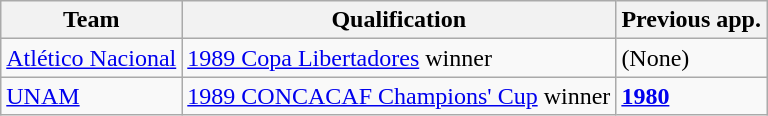<table class="wikitable">
<tr>
<th>Team</th>
<th>Qualification</th>
<th>Previous app.</th>
</tr>
<tr>
<td> <a href='#'>Atlético Nacional</a></td>
<td><a href='#'>1989 Copa Libertadores</a> winner</td>
<td>(None)</td>
</tr>
<tr>
<td> <a href='#'>UNAM</a></td>
<td><a href='#'>1989 CONCACAF Champions' Cup</a> winner</td>
<td><strong><a href='#'>1980</a></strong></td>
</tr>
</table>
